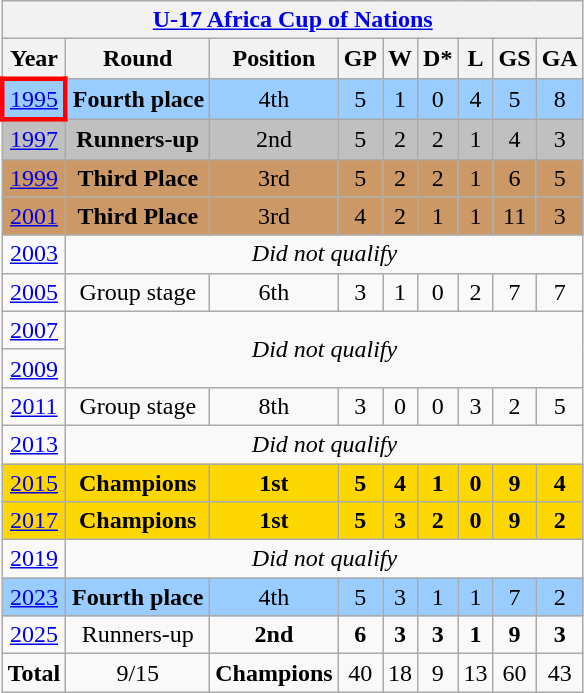<table class="wikitable" style="text-align: center;">
<tr>
<th colspan=9><a href='#'>U-17 Africa Cup of Nations</a></th>
</tr>
<tr>
<th>Year</th>
<th>Round</th>
<th>Position</th>
<th>GP</th>
<th>W</th>
<th>D*</th>
<th>L</th>
<th>GS</th>
<th>GA</th>
</tr>
<tr bgcolor=#9acdff>
<td style="border: 3px solid red"> <a href='#'>1995</a></td>
<td><strong>Fourth place</strong></td>
<td>4th</td>
<td>5</td>
<td>1</td>
<td>0</td>
<td>4</td>
<td>5</td>
<td>8</td>
</tr>
<tr bgcolor=silver>
<td> <a href='#'>1997</a></td>
<td><strong>Runners-up</strong></td>
<td>2nd</td>
<td>5</td>
<td>2</td>
<td>2</td>
<td>1</td>
<td>4</td>
<td>3</td>
</tr>
<tr style="background:#cc9966;">
<td> <a href='#'>1999</a></td>
<td><strong>Third Place</strong></td>
<td>3rd</td>
<td>5</td>
<td>2</td>
<td>2</td>
<td>1</td>
<td>6</td>
<td>5</td>
</tr>
<tr style="background:#cc9966;">
<td> <a href='#'>2001</a></td>
<td><strong>Third Place</strong></td>
<td>3rd</td>
<td>4</td>
<td>2</td>
<td>1</td>
<td>1</td>
<td>11</td>
<td>3</td>
</tr>
<tr>
<td> <a href='#'>2003</a></td>
<td colspan=8><em>Did not qualify</em></td>
</tr>
<tr>
<td> <a href='#'>2005</a></td>
<td>Group stage</td>
<td>6th</td>
<td>3</td>
<td>1</td>
<td>0</td>
<td>2</td>
<td>7</td>
<td>7</td>
</tr>
<tr>
<td> <a href='#'>2007</a></td>
<td colspan=8 rowspan=2><em>Did not qualify</em></td>
</tr>
<tr>
<td> <a href='#'>2009</a></td>
</tr>
<tr>
<td> <a href='#'>2011</a></td>
<td>Group stage</td>
<td>8th</td>
<td>3</td>
<td>0</td>
<td>0</td>
<td>3</td>
<td>2</td>
<td>5</td>
</tr>
<tr>
<td> <a href='#'>2013</a></td>
<td colspan=8><em>Did not qualify</em></td>
</tr>
<tr bgcolor=gold>
<td> <a href='#'>2015</a></td>
<td><strong>Champions</strong></td>
<td><strong>1st</strong></td>
<td><strong>5</strong></td>
<td><strong>4</strong></td>
<td><strong>1</strong></td>
<td><strong>0</strong></td>
<td><strong>9</strong></td>
<td><strong>4</strong></td>
</tr>
<tr bgcolor=gold>
<td> <a href='#'>2017</a></td>
<td><strong>Champions</strong></td>
<td><strong>1st</strong></td>
<td><strong>5</strong></td>
<td><strong>3</strong></td>
<td><strong>2</strong></td>
<td><strong>0</strong></td>
<td><strong>9</strong></td>
<td><strong>2</strong></td>
</tr>
<tr>
<td> <a href='#'>2019</a></td>
<td colspan=8><em>Did not qualify</em></td>
</tr>
<tr bgcolor=#9acdff>
<td> <a href='#'>2023</a></td>
<td><strong>Fourth place</strong></td>
<td>4th</td>
<td>5</td>
<td>3</td>
<td>1</td>
<td>1</td>
<td>7</td>
<td>2</td>
</tr>
<tr>
<td> <a href='#'>2025</a></td>
<td>Runners-up</td>
<td><strong>2nd</strong></td>
<td><strong>6</strong></td>
<td><strong>3</strong></td>
<td><strong>3</strong></td>
<td><strong>1</strong></td>
<td><strong>9</strong></td>
<td><strong>3</strong></td>
</tr>
<tr>
<td><strong>Total</strong></td>
<td>9/15</td>
<td><strong>Champions</strong></td>
<td>40</td>
<td>18</td>
<td>9</td>
<td>13</td>
<td>60</td>
<td>43</td>
</tr>
</table>
